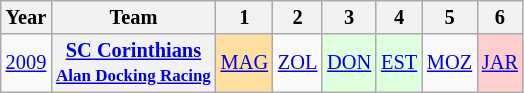<table class="wikitable" style="text-align:center; font-size:85%">
<tr>
<th>Year</th>
<th>Team</th>
<th>1</th>
<th>2</th>
<th>3</th>
<th>4</th>
<th>5</th>
<th>6</th>
</tr>
<tr>
<td><a href='#'>2009</a></td>
<th><a href='#'>SC Corinthians</a><br><small><a href='#'>Alan Docking Racing</a></small></th>
<td style="background:#ffdf9f;"><a href='#'>MAG</a><br></td>
<td><a href='#'>ZOL</a><br></td>
<td style="background:#dfffdf;"><a href='#'>DON</a><br></td>
<td style="background:#dfffdf;"><a href='#'>EST</a><br></td>
<td><a href='#'>MOZ</a><br></td>
<td style="background:#ffcfcf;"><a href='#'>JAR</a><br></td>
</tr>
</table>
